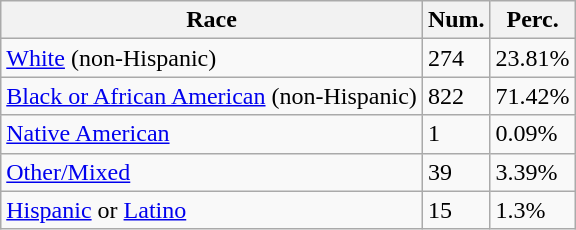<table class="wikitable">
<tr>
<th>Race</th>
<th>Num.</th>
<th>Perc.</th>
</tr>
<tr>
<td><a href='#'>White</a> (non-Hispanic)</td>
<td>274</td>
<td>23.81%</td>
</tr>
<tr>
<td><a href='#'>Black or African American</a> (non-Hispanic)</td>
<td>822</td>
<td>71.42%</td>
</tr>
<tr>
<td><a href='#'>Native American</a></td>
<td>1</td>
<td>0.09%</td>
</tr>
<tr>
<td><a href='#'>Other/Mixed</a></td>
<td>39</td>
<td>3.39%</td>
</tr>
<tr>
<td><a href='#'>Hispanic</a> or <a href='#'>Latino</a></td>
<td>15</td>
<td>1.3%</td>
</tr>
</table>
